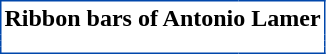<table border="0" cellpadding="2" cellspacing="0" align="center" style="margin: 1em 1em 1em 0; background:white; border: 1px #0047AB solid; border-collapse: collapse;">
<tr bgcolor="white">
<th colspan="4" align="center"><span>Ribbon bars of Antonio Lamer</span></th>
</tr>
<tr>
<td></td>
<td></td>
<td></td>
<td></td>
</tr>
<tr>
<td></td>
<td></td>
<td></td>
</tr>
<tr>
<td></td>
</tr>
</table>
